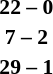<table width="80%" cellspacing="1">
<tr>
<td></td>
</tr>
<tr style=font-size:90%>
<td width="23%" align="right"><strong></strong></td>
<td width="14%" align="center"><strong>22 – 0</strong></td>
<td width="23%"></td>
</tr>
<tr style=font-size:90%>
<td align="right"><strong></strong></td>
<td align="center"><strong>7 – 2</strong></td>
<td></td>
</tr>
<tr style=font-size:90%>
<td align="right"><strong></strong></td>
<td align="center"><strong>29 – 1</strong></td>
<td></td>
</tr>
</table>
